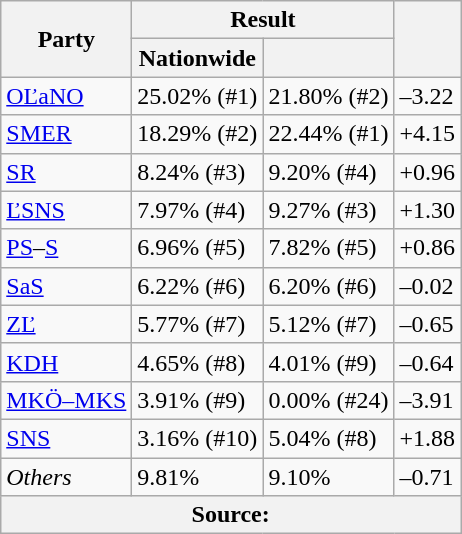<table class="wikitable">
<tr>
<th rowspan="2">Party</th>
<th colspan="2">Result</th>
<th rowspan="2"></th>
</tr>
<tr>
<th>Nationwide</th>
<th></th>
</tr>
<tr>
<td><a href='#'>OĽaNO</a></td>
<td>25.02% (#1)</td>
<td>21.80% (#2)</td>
<td>–3.22</td>
</tr>
<tr>
<td><a href='#'>SMER</a></td>
<td>18.29% (#2)</td>
<td>22.44% (#1)</td>
<td>+4.15</td>
</tr>
<tr>
<td><a href='#'>SR</a></td>
<td>8.24% (#3)</td>
<td>9.20% (#4)</td>
<td>+0.96</td>
</tr>
<tr>
<td><a href='#'>ĽSNS</a></td>
<td>7.97% (#4)</td>
<td>9.27% (#3)</td>
<td>+1.30</td>
</tr>
<tr>
<td><a href='#'>PS</a>–<a href='#'>S</a></td>
<td>6.96% (#5)</td>
<td>7.82% (#5)</td>
<td>+0.86</td>
</tr>
<tr>
<td><a href='#'>SaS</a></td>
<td>6.22% (#6)</td>
<td>6.20% (#6)</td>
<td>–0.02</td>
</tr>
<tr>
<td><a href='#'>ZĽ</a></td>
<td>5.77% (#7)</td>
<td>5.12% (#7)</td>
<td>–0.65</td>
</tr>
<tr>
<td><a href='#'>KDH</a></td>
<td>4.65% (#8)</td>
<td>4.01% (#9)</td>
<td>–0.64</td>
</tr>
<tr>
<td><a href='#'>MKÖ–MKS</a></td>
<td>3.91% (#9)</td>
<td>0.00% (#24)</td>
<td>–3.91</td>
</tr>
<tr>
<td><a href='#'>SNS</a></td>
<td>3.16% (#10)</td>
<td>5.04% (#8)</td>
<td>+1.88</td>
</tr>
<tr>
<td><em>Others</em></td>
<td>9.81%</td>
<td>9.10%</td>
<td>–0.71</td>
</tr>
<tr>
<th colspan="4">Source: </th>
</tr>
</table>
